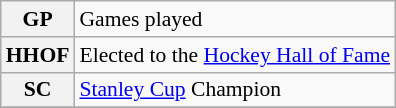<table class="wikitable" style="font-size:90%;">
<tr>
<th>GP</th>
<td>Games played</td>
</tr>
<tr>
<th>HHOF</th>
<td>Elected to the <a href='#'>Hockey Hall of Fame</a></td>
</tr>
<tr>
<th>SC</th>
<td><a href='#'>Stanley Cup</a> Champion</td>
</tr>
<tr>
</tr>
</table>
